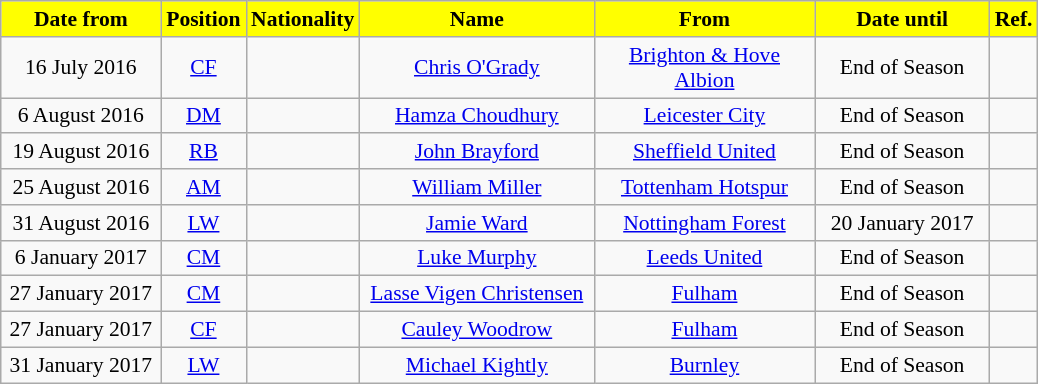<table class="wikitable"  style="text-align:center; font-size:90%; ">
<tr>
<th style="background:#FFFF00; color:#000000; width:100px;">Date from</th>
<th style="background:#FFFF00; color:#000000; width:50px;">Position</th>
<th style="background:#FFFF00; color:#000000; width:50px;">Nationality</th>
<th style="background:#FFFF00; color:#000000; width:150px;">Name</th>
<th style="background:#FFFF00; color:#000000; width:140px;">From</th>
<th style="background:#FFFF00; color:#000000; width:110px;">Date until</th>
<th style="background:#FFFF00; color:#000000; width:25px;">Ref.</th>
</tr>
<tr>
<td>16 July 2016</td>
<td><a href='#'>CF</a></td>
<td></td>
<td><a href='#'>Chris O'Grady</a></td>
<td><a href='#'>Brighton & Hove Albion</a></td>
<td>End of Season</td>
<td></td>
</tr>
<tr>
<td>6 August 2016</td>
<td><a href='#'>DM</a></td>
<td></td>
<td><a href='#'>Hamza Choudhury</a></td>
<td><a href='#'>Leicester City</a></td>
<td>End of Season</td>
<td></td>
</tr>
<tr>
<td>19 August 2016</td>
<td><a href='#'>RB</a></td>
<td></td>
<td><a href='#'>John Brayford</a></td>
<td><a href='#'>Sheffield United</a></td>
<td>End of Season</td>
<td></td>
</tr>
<tr>
<td>25 August 2016</td>
<td><a href='#'>AM</a></td>
<td></td>
<td><a href='#'>William Miller</a></td>
<td><a href='#'>Tottenham Hotspur</a></td>
<td>End of Season </td>
<td></td>
</tr>
<tr>
<td>31 August 2016</td>
<td><a href='#'>LW</a></td>
<td></td>
<td><a href='#'>Jamie Ward</a></td>
<td><a href='#'>Nottingham Forest</a></td>
<td>20 January 2017 </td>
<td></td>
</tr>
<tr>
<td>6 January 2017</td>
<td><a href='#'>CM</a></td>
<td></td>
<td><a href='#'>Luke Murphy</a></td>
<td><a href='#'>Leeds United</a></td>
<td>End of Season</td>
<td></td>
</tr>
<tr>
<td>27 January 2017</td>
<td><a href='#'>CM</a></td>
<td></td>
<td><a href='#'>Lasse Vigen Christensen</a></td>
<td><a href='#'>Fulham</a></td>
<td>End of Season</td>
<td></td>
</tr>
<tr>
<td>27 January 2017</td>
<td><a href='#'>CF</a></td>
<td></td>
<td><a href='#'>Cauley Woodrow</a></td>
<td><a href='#'>Fulham</a></td>
<td>End of Season</td>
<td></td>
</tr>
<tr>
<td>31 January 2017</td>
<td><a href='#'>LW</a></td>
<td></td>
<td><a href='#'>Michael Kightly</a></td>
<td><a href='#'>Burnley</a></td>
<td>End of Season</td>
<td></td>
</tr>
</table>
